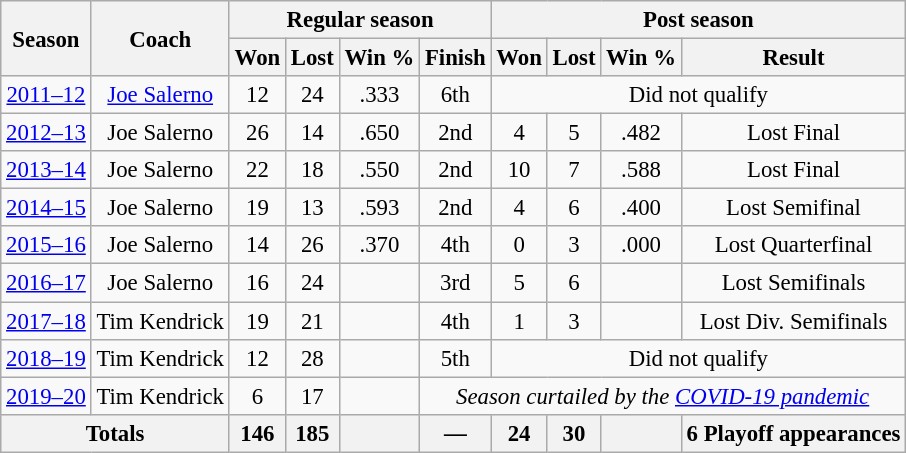<table class="wikitable" style="font-size: 95%; text-align:center;">
<tr>
<th rowspan="2">Season</th>
<th rowspan="2">Coach</th>
<th colspan="4">Regular season</th>
<th colspan="4">Post season</th>
</tr>
<tr>
<th>Won</th>
<th>Lost</th>
<th>Win %</th>
<th>Finish</th>
<th>Won</th>
<th>Lost</th>
<th>Win %</th>
<th>Result</th>
</tr>
<tr>
<td><a href='#'>2011–12</a></td>
<td><a href='#'>Joe Salerno</a></td>
<td>12</td>
<td>24</td>
<td>.333</td>
<td>6th</td>
<td colspan="4">Did not qualify</td>
</tr>
<tr>
<td><a href='#'>2012–13</a></td>
<td>Joe Salerno</td>
<td>26</td>
<td>14</td>
<td>.650</td>
<td>2nd</td>
<td>4</td>
<td>5</td>
<td>.482</td>
<td>Lost Final</td>
</tr>
<tr>
<td><a href='#'>2013–14</a></td>
<td>Joe Salerno</td>
<td>22</td>
<td>18</td>
<td>.550</td>
<td>2nd</td>
<td>10</td>
<td>7</td>
<td>.588</td>
<td>Lost Final</td>
</tr>
<tr>
<td><a href='#'>2014–15</a></td>
<td>Joe Salerno</td>
<td>19</td>
<td>13</td>
<td>.593</td>
<td>2nd</td>
<td>4</td>
<td>6</td>
<td>.400</td>
<td>Lost Semifinal</td>
</tr>
<tr>
<td><a href='#'>2015–16</a></td>
<td>Joe Salerno</td>
<td>14</td>
<td>26</td>
<td>.370</td>
<td>4th</td>
<td>0</td>
<td>3</td>
<td>.000</td>
<td>Lost Quarterfinal</td>
</tr>
<tr>
<td><a href='#'>2016–17</a></td>
<td>Joe Salerno</td>
<td>16</td>
<td>24</td>
<td></td>
<td>3rd</td>
<td>5</td>
<td>6</td>
<td></td>
<td>Lost Semifinals</td>
</tr>
<tr>
<td><a href='#'>2017–18</a></td>
<td>Tim Kendrick</td>
<td>19</td>
<td>21</td>
<td></td>
<td>4th</td>
<td>1</td>
<td>3</td>
<td></td>
<td>Lost Div. Semifinals</td>
</tr>
<tr>
<td><a href='#'>2018–19</a></td>
<td>Tim Kendrick</td>
<td>12</td>
<td>28</td>
<td></td>
<td>5th</td>
<td colspan="4">Did not qualify</td>
</tr>
<tr>
<td><a href='#'>2019–20</a></td>
<td>Tim Kendrick</td>
<td>6</td>
<td>17</td>
<td></td>
<td colspan=5><em>Season curtailed by the <a href='#'>COVID-19 pandemic</a></em></td>
</tr>
<tr>
<th colspan="2">Totals</th>
<th>146</th>
<th>185</th>
<th></th>
<th>—</th>
<th>24</th>
<th>30</th>
<th></th>
<th>6 Playoff appearances</th>
</tr>
</table>
